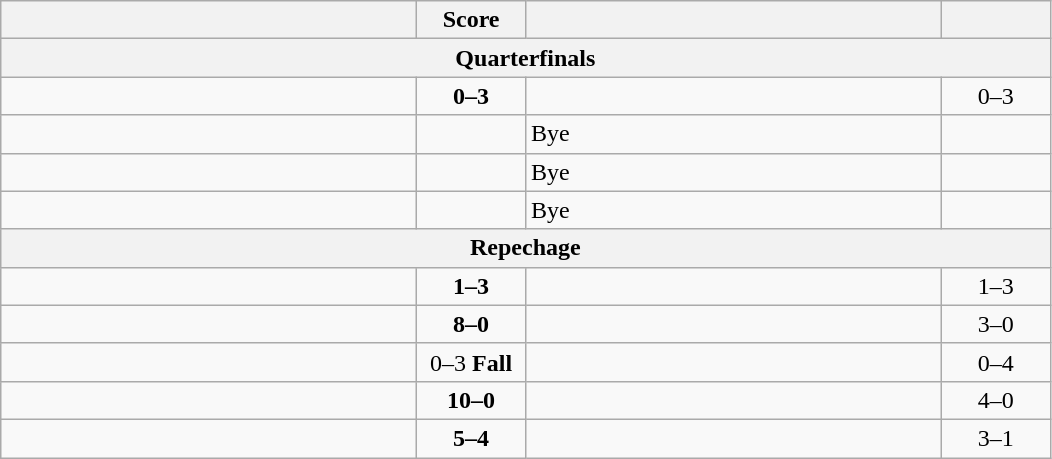<table class="wikitable" style="text-align: left; ">
<tr>
<th align="right" width="270"></th>
<th width="65">Score</th>
<th align="left" width="270"></th>
<th width="65"></th>
</tr>
<tr>
<th colspan=4>Quarterfinals</th>
</tr>
<tr>
<td></td>
<td align="center"><strong>0–3</strong></td>
<td><strong></strong></td>
<td align=center>0–3 <strong></strong></td>
</tr>
<tr>
<td><strong></strong></td>
<td></td>
<td>Bye</td>
<td></td>
</tr>
<tr>
<td><strong></strong></td>
<td></td>
<td>Bye</td>
<td></td>
</tr>
<tr>
<td><strong></strong></td>
<td></td>
<td>Bye</td>
<td></td>
</tr>
<tr>
<th colspan=4>Repechage</th>
</tr>
<tr>
<td></td>
<td align="center"><strong>1–3</strong></td>
<td><strong></strong></td>
<td align=center>1–3 <strong></strong></td>
</tr>
<tr>
<td><strong></strong></td>
<td align="center"><strong>8–0</strong></td>
<td></td>
<td align=center>3–0 <strong></strong></td>
</tr>
<tr>
<td></td>
<td align="center">0–3 <strong>Fall</strong></td>
<td><strong></strong></td>
<td align=center>0–4 <strong></strong></td>
</tr>
<tr>
<td><strong></strong></td>
<td align="center"><strong>10–0</strong></td>
<td></td>
<td align=center>4–0 <strong></strong></td>
</tr>
<tr>
<td><strong></strong></td>
<td align="center"><strong>5–4</strong></td>
<td></td>
<td align=center>3–1 <strong></strong></td>
</tr>
</table>
